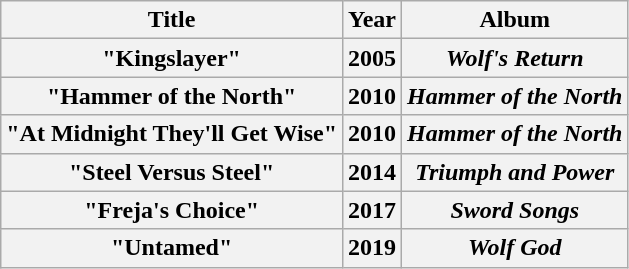<table class="wikitable plainrowheaders" style="text-align:center;">
<tr>
<th scope="col">Title</th>
<th scope="col">Year</th>
<th scope="col">Album</th>
</tr>
<tr>
<th scope="row">"Kingslayer"</th>
<th scope="row">2005</th>
<th scope="row"><em>Wolf's Return</em></th>
</tr>
<tr>
<th scope="row">"Hammer of the North"</th>
<th scope="row">2010</th>
<th scope="row"><em>Hammer of the North</em></th>
</tr>
<tr>
<th scope="row">"At Midnight They'll Get Wise"</th>
<th scope="row">2010</th>
<th scope="row"><em>Hammer of the North</em></th>
</tr>
<tr>
<th scope="row">"Steel Versus Steel"</th>
<th scope="row">2014</th>
<th scope="row"><em>Triumph and Power</em></th>
</tr>
<tr>
<th scope="row">"Freja's Choice"</th>
<th scope="row">2017</th>
<th scope="row"><em>Sword Songs</em></th>
</tr>
<tr>
<th scope="row">"Untamed"</th>
<th scope="row">2019</th>
<th scope="row"><em>Wolf God</em></th>
</tr>
</table>
